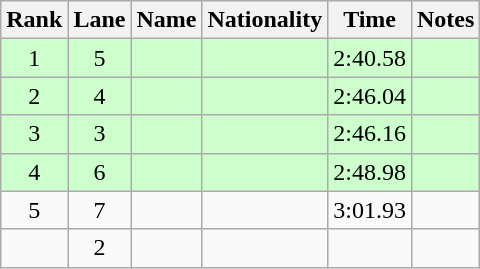<table class="wikitable sortable" style="text-align:center">
<tr>
<th>Rank</th>
<th>Lane</th>
<th>Name</th>
<th>Nationality</th>
<th>Time</th>
<th>Notes</th>
</tr>
<tr bgcolor=ccffcc>
<td>1</td>
<td>5</td>
<td align=left></td>
<td align=left></td>
<td>2:40.58</td>
<td><strong></strong></td>
</tr>
<tr bgcolor=ccffcc>
<td>2</td>
<td>4</td>
<td align=left></td>
<td align=left></td>
<td>2:46.04</td>
<td><strong></strong></td>
</tr>
<tr bgcolor=ccffcc>
<td>3</td>
<td>3</td>
<td align=left></td>
<td align=left></td>
<td>2:46.16</td>
<td><strong></strong></td>
</tr>
<tr bgcolor=ccffcc>
<td>4</td>
<td>6</td>
<td align=left></td>
<td align=left></td>
<td>2:48.98</td>
<td><strong></strong></td>
</tr>
<tr>
<td>5</td>
<td>7</td>
<td align=left></td>
<td align=left></td>
<td>3:01.93</td>
<td></td>
</tr>
<tr>
<td></td>
<td>2</td>
<td align=left></td>
<td align=left></td>
<td></td>
<td><strong></strong></td>
</tr>
</table>
